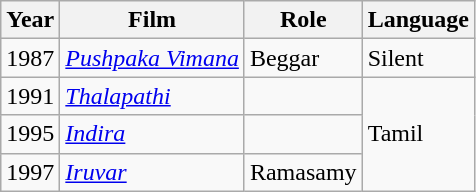<table class="wikitable">
<tr>
<th>Year</th>
<th>Film</th>
<th>Role</th>
<th>Language</th>
</tr>
<tr>
<td>1987</td>
<td><em><a href='#'>Pushpaka Vimana</a></em></td>
<td>Beggar</td>
<td>Silent</td>
</tr>
<tr>
<td>1991</td>
<td><em><a href='#'>Thalapathi</a></em></td>
<td></td>
<td rowspan="3">Tamil</td>
</tr>
<tr>
<td>1995</td>
<td><em><a href='#'>Indira</a></em></td>
<td></td>
</tr>
<tr>
<td>1997</td>
<td><em><a href='#'>Iruvar</a></em></td>
<td>Ramasamy</td>
</tr>
</table>
